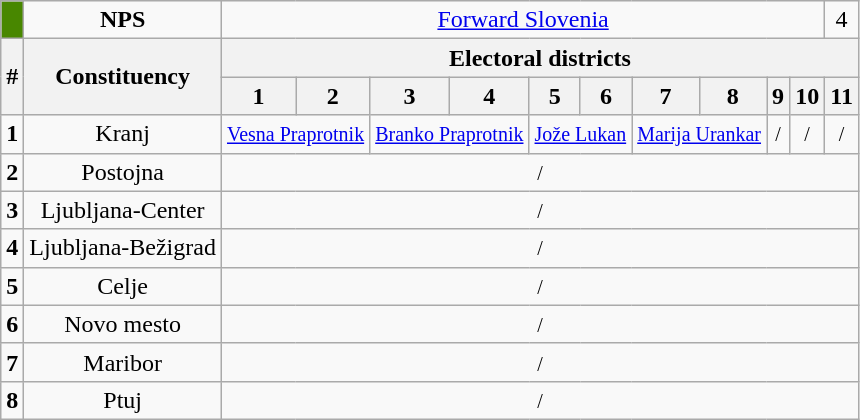<table class="wikitable" style="text-align: center;">
<tr>
<td style="background:#488700"></td>
<td><strong>NPS</strong></td>
<td colspan="10"><a href='#'>Forward Slovenia</a><br></td>
<td>4<br></td>
</tr>
<tr>
<th rowspan="2">#</th>
<th rowspan="2">Constituency</th>
<th colspan="11">Electoral districts</th>
</tr>
<tr>
<th>1</th>
<th>2</th>
<th>3</th>
<th>4</th>
<th>5</th>
<th>6</th>
<th>7</th>
<th>8</th>
<th>9</th>
<th>10</th>
<th>11</th>
</tr>
<tr>
<td style="text-align:center;"><strong>1</strong></td>
<td>Kranj</td>
<td colspan="2"><a href='#'><small>Vesna Praprotnik</small></a></td>
<td colspan="2"><a href='#'><small>Branko Praprotnik</small></a></td>
<td colspan="2"><a href='#'><small>Jože Lukan</small></a></td>
<td colspan="2"><a href='#'><small>Marija Urankar</small></a></td>
<td><small>/</small></td>
<td><small>/</small></td>
<td><small>/</small></td>
</tr>
<tr>
<td style="text-align:center;"><strong>2</strong></td>
<td>Postojna</td>
<td colspan="11"><small>/</small></td>
</tr>
<tr>
<td style="text-align:center;"><strong>3</strong></td>
<td>Ljubljana-Center</td>
<td colspan="11"><small>/</small></td>
</tr>
<tr>
<td style="text-align:center;"><strong>4</strong></td>
<td>Ljubljana-Bežigrad</td>
<td colspan="11"><small>/</small></td>
</tr>
<tr>
<td style="text-align:center;"><strong>5</strong></td>
<td>Celje</td>
<td colspan="11"><small>/</small></td>
</tr>
<tr>
<td style="text-align:center;"><strong>6</strong></td>
<td>Novo mesto</td>
<td colspan="11"><small>/</small></td>
</tr>
<tr>
<td style="text-align:center;"><strong>7</strong></td>
<td>Maribor</td>
<td colspan="11"><small>/</small></td>
</tr>
<tr>
<td style="text-align:center;"><strong>8</strong></td>
<td>Ptuj</td>
<td colspan="11"><small>/</small></td>
</tr>
</table>
